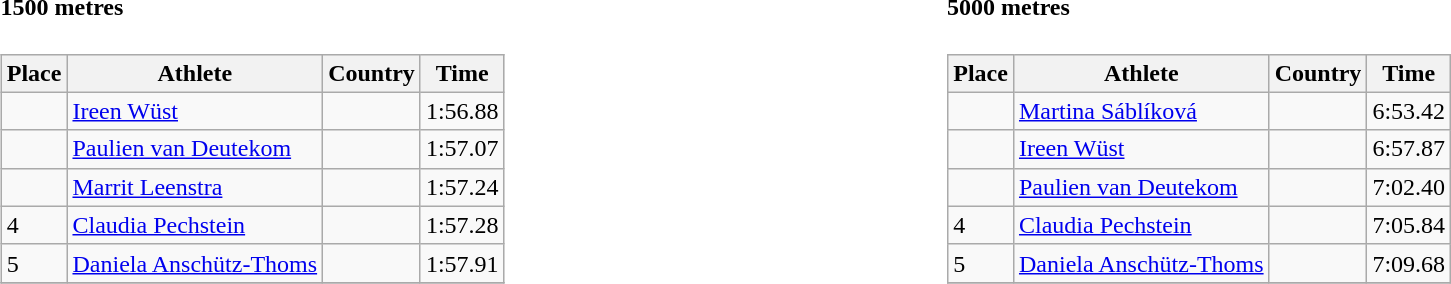<table width=100%>
<tr>
<td width=50% align=left valign=top><br><h4>1500 metres</h4><table class="wikitable" border="1">
<tr>
<th>Place</th>
<th>Athlete</th>
<th>Country</th>
<th>Time</th>
</tr>
<tr>
<td></td>
<td><a href='#'>Ireen Wüst</a></td>
<td></td>
<td>1:56.88</td>
</tr>
<tr>
<td></td>
<td><a href='#'>Paulien van Deutekom</a></td>
<td></td>
<td>1:57.07</td>
</tr>
<tr>
<td></td>
<td><a href='#'>Marrit Leenstra</a></td>
<td></td>
<td>1:57.24</td>
</tr>
<tr>
<td>4</td>
<td><a href='#'>Claudia Pechstein</a></td>
<td></td>
<td>1:57.28</td>
</tr>
<tr>
<td>5</td>
<td><a href='#'>Daniela Anschütz-Thoms</a></td>
<td></td>
<td>1:57.91</td>
</tr>
<tr>
</tr>
</table>
</td>
<td width=50% align=left valign=top><br><h4>5000 metres</h4><table class="wikitable" border="1">
<tr>
<th>Place</th>
<th>Athlete</th>
<th>Country</th>
<th>Time</th>
</tr>
<tr>
<td></td>
<td><a href='#'>Martina Sáblíková</a></td>
<td></td>
<td>6:53.42</td>
</tr>
<tr>
<td></td>
<td><a href='#'>Ireen Wüst</a></td>
<td></td>
<td>6:57.87</td>
</tr>
<tr>
<td></td>
<td><a href='#'>Paulien van Deutekom</a></td>
<td></td>
<td>7:02.40</td>
</tr>
<tr>
<td>4</td>
<td><a href='#'>Claudia Pechstein</a></td>
<td></td>
<td>7:05.84</td>
</tr>
<tr>
<td>5</td>
<td><a href='#'>Daniela Anschütz-Thoms</a></td>
<td></td>
<td>7:09.68</td>
</tr>
<tr>
</tr>
</table>
</td>
</tr>
</table>
